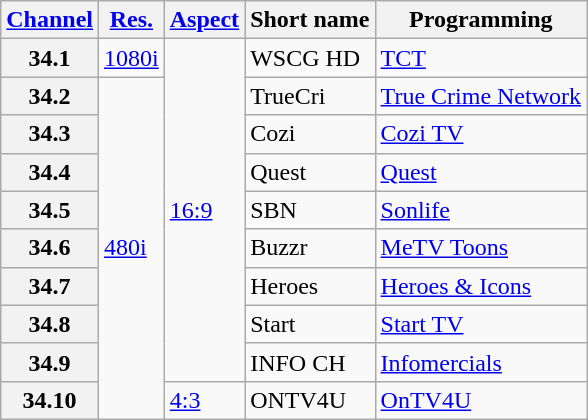<table class="wikitable">
<tr>
<th scope = "col"><a href='#'>Channel</a></th>
<th scope = "col"><a href='#'>Res.</a></th>
<th scope = "col"><a href='#'>Aspect</a></th>
<th scope = "col">Short name</th>
<th scope = "col">Programming</th>
</tr>
<tr>
<th scope = "row">34.1</th>
<td><a href='#'>1080i</a></td>
<td rowspan="9"><a href='#'>16:9</a></td>
<td>WSCG HD</td>
<td><a href='#'>TCT</a></td>
</tr>
<tr>
<th scope = "row">34.2</th>
<td rowspan="9"><a href='#'>480i</a></td>
<td>TrueCri</td>
<td><a href='#'>True Crime Network</a></td>
</tr>
<tr>
<th scope = "row">34.3</th>
<td>Cozi</td>
<td><a href='#'>Cozi TV</a></td>
</tr>
<tr>
<th scope = "row">34.4</th>
<td>Quest</td>
<td><a href='#'>Quest</a></td>
</tr>
<tr>
<th scope = "row">34.5</th>
<td>SBN</td>
<td><a href='#'>Sonlife</a></td>
</tr>
<tr>
<th scope = "row">34.6</th>
<td>Buzzr</td>
<td><a href='#'>MeTV Toons</a></td>
</tr>
<tr>
<th scope = "row">34.7</th>
<td>Heroes</td>
<td><a href='#'>Heroes & Icons</a></td>
</tr>
<tr>
<th scope = "row">34.8</th>
<td>Start</td>
<td><a href='#'>Start TV</a></td>
</tr>
<tr>
<th scope = "row">34.9</th>
<td>INFO CH</td>
<td><a href='#'>Infomercials</a></td>
</tr>
<tr>
<th scope = "row">34.10</th>
<td><a href='#'>4:3</a></td>
<td>ONTV4U</td>
<td><a href='#'>OnTV4U</a></td>
</tr>
</table>
